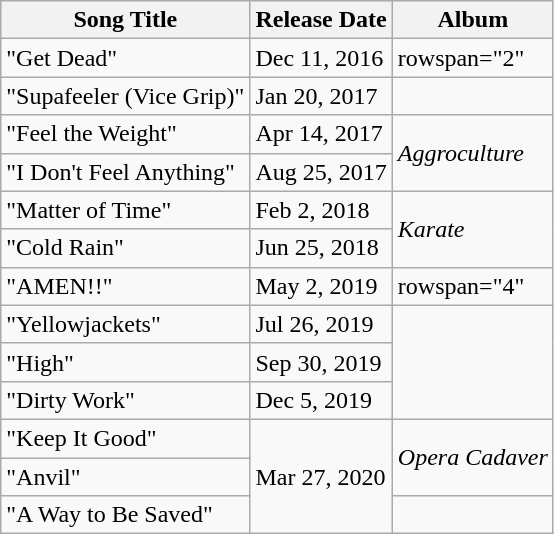<table class="wikitable">
<tr>
<th>Song Title</th>
<th>Release Date</th>
<th>Album</th>
</tr>
<tr>
<td>"Get Dead"</td>
<td>Dec 11, 2016</td>
<td>rowspan="2" </td>
</tr>
<tr>
<td>"Supafeeler (Vice Grip)"</td>
<td>Jan 20, 2017</td>
</tr>
<tr>
<td>"Feel the Weight"</td>
<td>Apr 14, 2017</td>
<td rowspan="2"><em>Aggroculture</em></td>
</tr>
<tr>
<td>"I Don't Feel Anything"</td>
<td>Aug 25, 2017</td>
</tr>
<tr>
<td>"Matter of Time"</td>
<td>Feb 2, 2018</td>
<td rowspan="2"><em>Karate</em></td>
</tr>
<tr>
<td>"Cold Rain"</td>
<td>Jun 25, 2018</td>
</tr>
<tr>
<td>"AMEN!!"</td>
<td>May 2, 2019</td>
<td>rowspan="4" </td>
</tr>
<tr>
<td>"Yellowjackets"</td>
<td>Jul 26, 2019</td>
</tr>
<tr>
<td>"High"</td>
<td>Sep 30, 2019</td>
</tr>
<tr>
<td>"Dirty Work"</td>
<td>Dec 5, 2019</td>
</tr>
<tr>
<td>"Keep It Good"</td>
<td rowspan="3">Mar 27, 2020</td>
<td rowspan="2"><em>Opera Cadaver</em></td>
</tr>
<tr>
<td>"Anvil"</td>
</tr>
<tr>
<td>"A Way to Be Saved"</td>
<td></td>
</tr>
</table>
